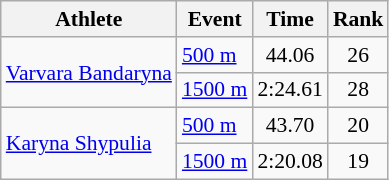<table class="wikitable" style="font-size:90%">
<tr>
<th>Athlete</th>
<th>Event</th>
<th>Time</th>
<th>Rank</th>
</tr>
<tr align=center>
<td align=left rowspan=2><a href='#'>Varvara Bandaryna</a></td>
<td align=left><a href='#'>500 m</a></td>
<td>44.06</td>
<td>26</td>
</tr>
<tr align=center>
<td align=left><a href='#'>1500 m</a></td>
<td>2:24.61</td>
<td>28</td>
</tr>
<tr align=center>
<td align=left rowspan=2><a href='#'>Karyna Shypulia</a></td>
<td align=left><a href='#'>500 m</a></td>
<td>43.70</td>
<td>20</td>
</tr>
<tr align=center>
<td align=left><a href='#'>1500 m</a></td>
<td>2:20.08</td>
<td>19</td>
</tr>
</table>
